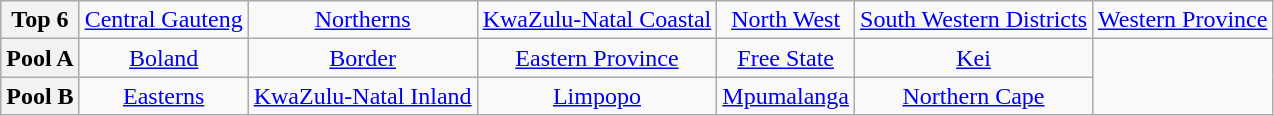<table class="wikitable" style="text-align: center" style="font-size: 95%; border: 1px #aaaaaa solid; border-collapse: collapse; clear:center;">
<tr>
<th>Top 6</th>
<td><a href='#'>Central Gauteng</a></td>
<td><a href='#'>Northerns</a></td>
<td><a href='#'>KwaZulu-Natal Coastal</a></td>
<td><a href='#'>North West</a></td>
<td><a href='#'>South Western Districts</a></td>
<td><a href='#'>Western Province</a></td>
</tr>
<tr>
<th>Pool A</th>
<td><a href='#'>Boland</a></td>
<td><a href='#'>Border</a></td>
<td><a href='#'>Eastern Province</a></td>
<td><a href='#'>Free State</a></td>
<td><a href='#'>Kei</a></td>
</tr>
<tr>
<th>Pool B</th>
<td><a href='#'>Easterns</a></td>
<td><a href='#'>KwaZulu-Natal Inland</a></td>
<td><a href='#'>Limpopo</a></td>
<td><a href='#'>Mpumalanga</a></td>
<td><a href='#'>Northern Cape</a></td>
</tr>
</table>
